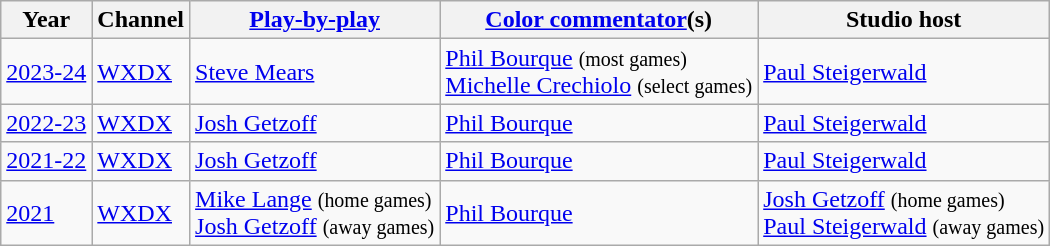<table class="wikitable">
<tr>
<th>Year</th>
<th>Channel</th>
<th><a href='#'>Play-by-play</a></th>
<th><a href='#'>Color commentator</a>(s)</th>
<th>Studio host</th>
</tr>
<tr>
<td><a href='#'>2023-24</a></td>
<td><a href='#'>WXDX</a></td>
<td><a href='#'>Steve Mears</a></td>
<td><a href='#'>Phil Bourque</a> <small>(most games)</small><br><a href='#'>Michelle Crechiolo</a> <small>(select games)</small></td>
<td><a href='#'>Paul Steigerwald</a></td>
</tr>
<tr>
<td><a href='#'>2022-23</a></td>
<td><a href='#'>WXDX</a></td>
<td><a href='#'>Josh Getzoff</a></td>
<td><a href='#'>Phil Bourque</a></td>
<td><a href='#'>Paul Steigerwald</a></td>
</tr>
<tr>
<td><a href='#'>2021-22</a></td>
<td><a href='#'>WXDX</a></td>
<td><a href='#'>Josh Getzoff</a></td>
<td><a href='#'>Phil Bourque</a></td>
<td><a href='#'>Paul Steigerwald</a></td>
</tr>
<tr>
<td><a href='#'>2021</a></td>
<td><a href='#'>WXDX</a></td>
<td><a href='#'>Mike Lange</a> <small>(home games)</small><br><a href='#'>Josh Getzoff</a> <small>(away games)</small></td>
<td><a href='#'>Phil Bourque</a></td>
<td><a href='#'>Josh Getzoff</a> <small>(home games)</small><br><a href='#'>Paul Steigerwald</a> <small>(away games)</small></td>
</tr>
</table>
